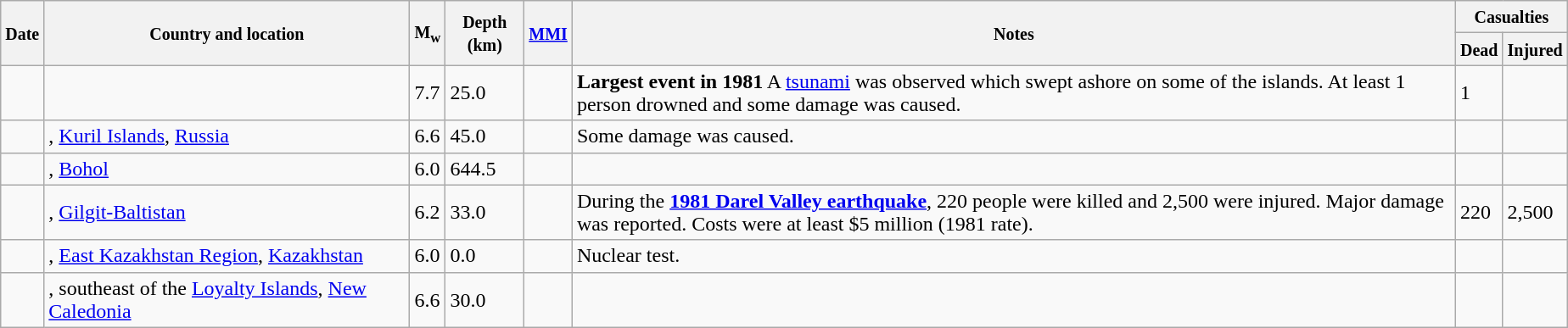<table class="wikitable sortable sort-under" style="border:1px black;  margin-left:1em;">
<tr>
<th rowspan="2"><small>Date</small></th>
<th rowspan="2" style="width: 280px"><small>Country and location</small></th>
<th rowspan="2"><small>M<sub>w</sub></small></th>
<th rowspan="2"><small>Depth (km)</small></th>
<th rowspan="2"><small><a href='#'>MMI</a></small></th>
<th rowspan="2" class="unsortable"><small>Notes</small></th>
<th colspan="2"><small>Casualties</small></th>
</tr>
<tr>
<th><small>Dead</small></th>
<th><small>Injured</small></th>
</tr>
<tr>
<td></td>
<td></td>
<td>7.7</td>
<td>25.0</td>
<td></td>
<td><strong>Largest event in 1981</strong> A <a href='#'>tsunami</a> was observed which swept ashore on some of the islands. At least 1 person drowned and some damage was caused.</td>
<td>1</td>
<td></td>
</tr>
<tr>
<td></td>
<td>, <a href='#'>Kuril Islands</a>, <a href='#'>Russia</a></td>
<td>6.6</td>
<td>45.0</td>
<td></td>
<td>Some damage was caused.</td>
<td></td>
<td></td>
</tr>
<tr>
<td></td>
<td>, <a href='#'>Bohol</a></td>
<td>6.0</td>
<td>644.5</td>
<td></td>
<td></td>
<td></td>
<td></td>
</tr>
<tr>
<td></td>
<td>, <a href='#'>Gilgit-Baltistan</a></td>
<td>6.2</td>
<td>33.0</td>
<td></td>
<td>During the <strong><a href='#'>1981 Darel Valley earthquake</a></strong>, 220 people were killed and 2,500 were injured. Major damage was reported. Costs were at least $5 million (1981 rate).</td>
<td>220</td>
<td>2,500</td>
</tr>
<tr>
<td></td>
<td>, <a href='#'>East Kazakhstan Region</a>, <a href='#'>Kazakhstan</a></td>
<td>6.0</td>
<td>0.0</td>
<td></td>
<td>Nuclear test.</td>
<td></td>
<td></td>
</tr>
<tr>
<td></td>
<td>, southeast of the <a href='#'>Loyalty Islands</a>, <a href='#'>New Caledonia</a></td>
<td>6.6</td>
<td>30.0</td>
<td></td>
<td></td>
<td></td>
<td></td>
</tr>
</table>
